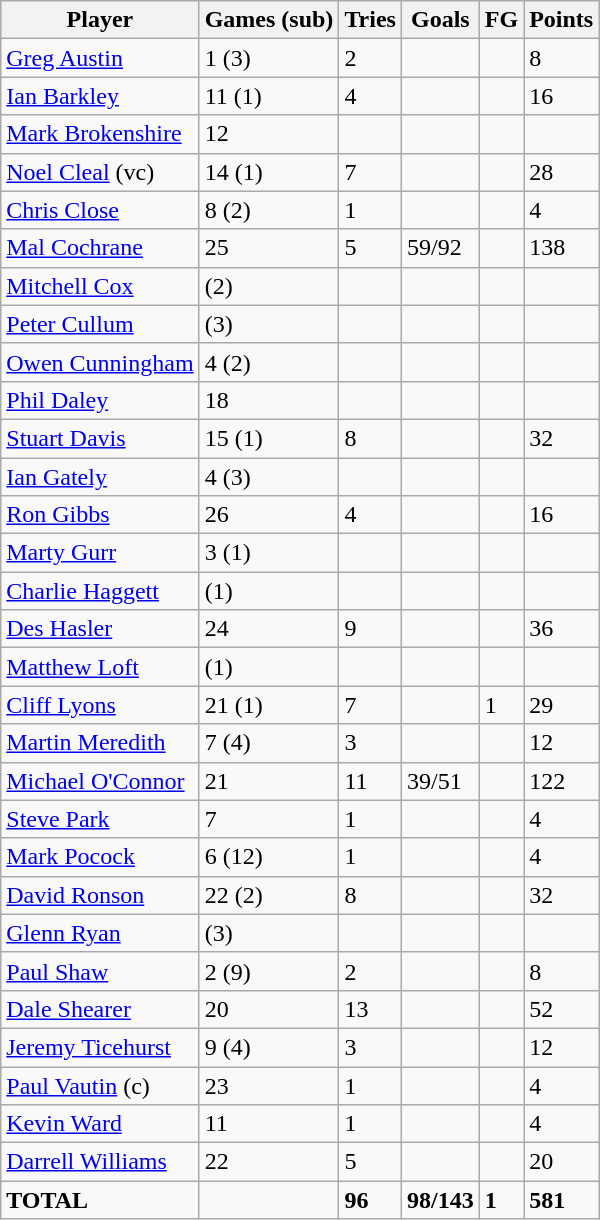<table class="wikitable" style="text-align:left;">
<tr>
<th>Player</th>
<th>Games (sub)</th>
<th>Tries</th>
<th>Goals</th>
<th>FG</th>
<th>Points</th>
</tr>
<tr>
<td> <a href='#'>Greg Austin</a></td>
<td>1 (3)</td>
<td>2</td>
<td></td>
<td></td>
<td>8</td>
</tr>
<tr>
<td> <a href='#'>Ian Barkley</a></td>
<td>11 (1)</td>
<td>4</td>
<td></td>
<td></td>
<td>16</td>
</tr>
<tr>
<td> <a href='#'>Mark Brokenshire</a></td>
<td>12</td>
<td></td>
<td></td>
<td></td>
<td></td>
</tr>
<tr>
<td> <a href='#'>Noel Cleal</a> (vc)</td>
<td>14 (1)</td>
<td>7</td>
<td></td>
<td></td>
<td>28</td>
</tr>
<tr>
<td> <a href='#'>Chris Close</a></td>
<td>8 (2)</td>
<td>1</td>
<td></td>
<td></td>
<td>4</td>
</tr>
<tr>
<td> <a href='#'>Mal Cochrane</a></td>
<td>25</td>
<td>5</td>
<td>59/92</td>
<td></td>
<td>138</td>
</tr>
<tr>
<td> <a href='#'>Mitchell Cox</a></td>
<td>(2)</td>
<td></td>
<td></td>
<td></td>
<td></td>
</tr>
<tr>
<td> <a href='#'>Peter Cullum</a></td>
<td>(3)</td>
<td></td>
<td></td>
<td></td>
<td></td>
</tr>
<tr>
<td> <a href='#'>Owen Cunningham</a></td>
<td>4 (2)</td>
<td></td>
<td></td>
<td></td>
<td></td>
</tr>
<tr>
<td> <a href='#'>Phil Daley</a></td>
<td>18</td>
<td></td>
<td></td>
<td></td>
<td></td>
</tr>
<tr>
<td> <a href='#'>Stuart Davis</a></td>
<td>15 (1)</td>
<td>8</td>
<td></td>
<td></td>
<td>32</td>
</tr>
<tr>
<td> <a href='#'>Ian Gately</a></td>
<td>4 (3)</td>
<td></td>
<td></td>
<td></td>
<td></td>
</tr>
<tr>
<td> <a href='#'>Ron Gibbs</a></td>
<td>26</td>
<td>4</td>
<td></td>
<td></td>
<td>16</td>
</tr>
<tr>
<td> <a href='#'>Marty Gurr</a></td>
<td>3 (1)</td>
<td></td>
<td></td>
<td></td>
<td></td>
</tr>
<tr>
<td> <a href='#'>Charlie Haggett</a></td>
<td>(1)</td>
<td></td>
<td></td>
<td></td>
<td></td>
</tr>
<tr>
<td> <a href='#'>Des Hasler</a></td>
<td>24</td>
<td>9</td>
<td></td>
<td></td>
<td>36</td>
</tr>
<tr>
<td> <a href='#'>Matthew Loft</a></td>
<td>(1)</td>
<td></td>
<td></td>
<td></td>
<td></td>
</tr>
<tr>
<td> <a href='#'>Cliff Lyons</a></td>
<td>21 (1)</td>
<td>7</td>
<td></td>
<td>1</td>
<td>29</td>
</tr>
<tr>
<td> <a href='#'>Martin Meredith</a></td>
<td>7 (4)</td>
<td>3</td>
<td></td>
<td></td>
<td>12</td>
</tr>
<tr>
<td> <a href='#'>Michael O'Connor</a></td>
<td>21</td>
<td>11</td>
<td>39/51</td>
<td></td>
<td>122</td>
</tr>
<tr>
<td> <a href='#'>Steve Park</a></td>
<td>7</td>
<td>1</td>
<td></td>
<td></td>
<td>4</td>
</tr>
<tr>
<td> <a href='#'>Mark Pocock</a></td>
<td>6 (12)</td>
<td>1</td>
<td></td>
<td></td>
<td>4</td>
</tr>
<tr>
<td> <a href='#'>David Ronson</a></td>
<td>22 (2)</td>
<td>8</td>
<td></td>
<td></td>
<td>32</td>
</tr>
<tr>
<td> <a href='#'>Glenn Ryan</a></td>
<td>(3)</td>
<td></td>
<td></td>
<td></td>
<td></td>
</tr>
<tr>
<td> <a href='#'>Paul Shaw</a></td>
<td>2 (9)</td>
<td>2</td>
<td></td>
<td></td>
<td>8</td>
</tr>
<tr>
<td> <a href='#'>Dale Shearer</a></td>
<td>20</td>
<td>13</td>
<td></td>
<td></td>
<td>52</td>
</tr>
<tr>
<td> <a href='#'>Jeremy Ticehurst</a></td>
<td>9 (4)</td>
<td>3</td>
<td></td>
<td></td>
<td>12</td>
</tr>
<tr>
<td> <a href='#'>Paul Vautin</a> (c)</td>
<td>23</td>
<td>1</td>
<td></td>
<td></td>
<td>4</td>
</tr>
<tr>
<td> <a href='#'>Kevin Ward</a></td>
<td>11</td>
<td>1</td>
<td></td>
<td></td>
<td>4</td>
</tr>
<tr>
<td> <a href='#'>Darrell Williams</a></td>
<td>22</td>
<td>5</td>
<td></td>
<td></td>
<td>20</td>
</tr>
<tr>
<td><strong>TOTAL</strong></td>
<td></td>
<td><strong>96</strong></td>
<td><strong>98/143</strong></td>
<td><strong>1</strong></td>
<td><strong>581</strong></td>
</tr>
</table>
